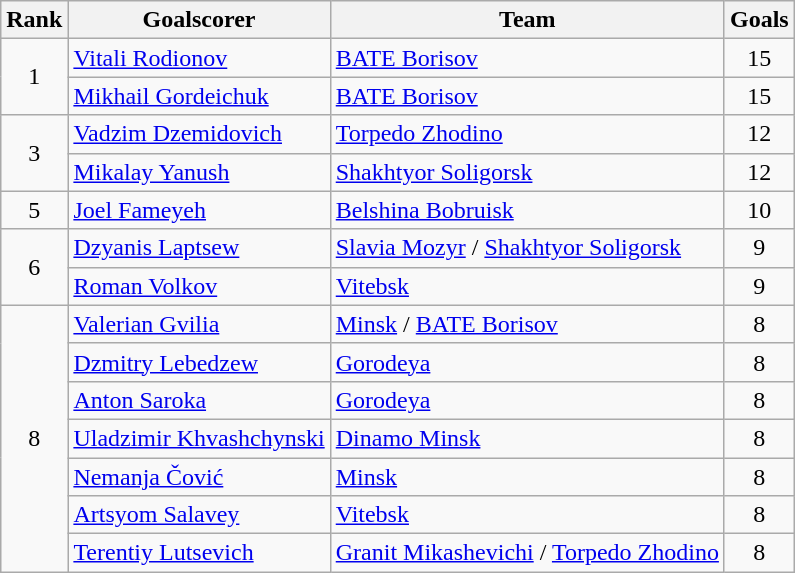<table class="wikitable">
<tr>
<th>Rank</th>
<th>Goalscorer</th>
<th>Team</th>
<th>Goals</th>
</tr>
<tr>
<td align="center" rowspan="2">1</td>
<td> <a href='#'>Vitali Rodionov</a></td>
<td><a href='#'>BATE Borisov</a></td>
<td align="center">15</td>
</tr>
<tr>
<td> <a href='#'>Mikhail Gordeichuk</a></td>
<td><a href='#'>BATE Borisov</a></td>
<td align="center">15</td>
</tr>
<tr>
<td align="center" rowspan="2">3</td>
<td> <a href='#'>Vadzim Dzemidovich</a></td>
<td><a href='#'>Torpedo Zhodino</a></td>
<td align="center">12</td>
</tr>
<tr>
<td> <a href='#'>Mikalay Yanush</a></td>
<td><a href='#'>Shakhtyor Soligorsk</a></td>
<td align="center">12</td>
</tr>
<tr>
<td align="center">5</td>
<td> <a href='#'>Joel Fameyeh</a></td>
<td><a href='#'>Belshina Bobruisk</a></td>
<td align="center">10</td>
</tr>
<tr>
<td align="center" rowspan="2">6</td>
<td> <a href='#'>Dzyanis Laptsew</a></td>
<td><a href='#'>Slavia Mozyr</a> / <a href='#'>Shakhtyor Soligorsk</a></td>
<td align="center">9</td>
</tr>
<tr>
<td> <a href='#'>Roman Volkov</a></td>
<td><a href='#'>Vitebsk</a></td>
<td align="center">9</td>
</tr>
<tr>
<td align="center" rowspan="7">8</td>
<td> <a href='#'>Valerian Gvilia</a></td>
<td><a href='#'>Minsk</a> / <a href='#'>BATE Borisov</a></td>
<td align="center">8</td>
</tr>
<tr>
<td> <a href='#'>Dzmitry Lebedzew</a></td>
<td><a href='#'>Gorodeya</a></td>
<td align="center">8</td>
</tr>
<tr>
<td> <a href='#'>Anton Saroka</a></td>
<td><a href='#'>Gorodeya</a></td>
<td align="center">8</td>
</tr>
<tr>
<td> <a href='#'>Uladzimir Khvashchynski</a></td>
<td><a href='#'>Dinamo Minsk</a></td>
<td align="center">8</td>
</tr>
<tr>
<td> <a href='#'>Nemanja Čović</a></td>
<td><a href='#'>Minsk</a></td>
<td align="center">8</td>
</tr>
<tr>
<td> <a href='#'>Artsyom Salavey</a></td>
<td><a href='#'>Vitebsk</a></td>
<td align="center">8</td>
</tr>
<tr>
<td> <a href='#'>Terentiy Lutsevich</a></td>
<td><a href='#'>Granit Mikashevichi</a> / <a href='#'>Torpedo Zhodino</a></td>
<td align="center">8</td>
</tr>
</table>
